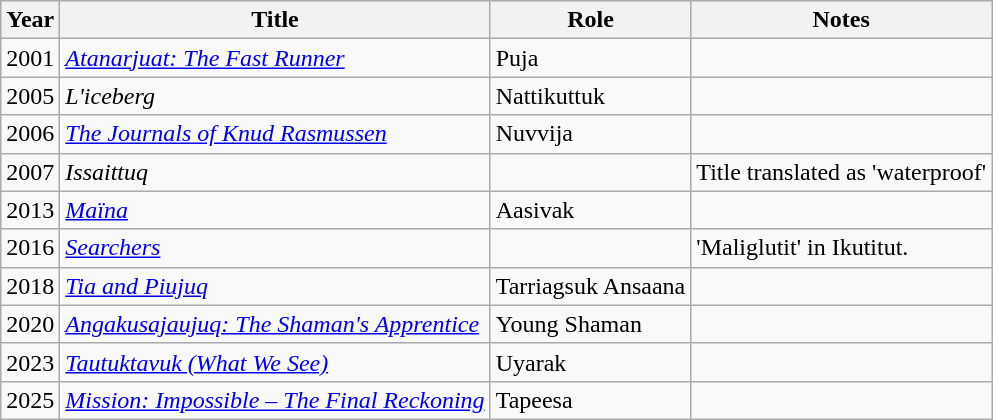<table class="wikitable sortable">
<tr>
<th>Year</th>
<th>Title</th>
<th>Role</th>
<th class="unsortable">Notes</th>
</tr>
<tr>
<td>2001</td>
<td><em><a href='#'>Atanarjuat: The Fast Runner</a></em></td>
<td>Puja</td>
<td></td>
</tr>
<tr>
<td>2005</td>
<td><em>L'iceberg</em></td>
<td>Nattikuttuk</td>
<td></td>
</tr>
<tr>
<td>2006</td>
<td data-sort-value="Journals of Knud Rasmussen, The"><em><a href='#'>The Journals of Knud Rasmussen</a></em></td>
<td>Nuvvija</td>
<td></td>
</tr>
<tr>
<td>2007</td>
<td><em>Issaittuq</em></td>
<td></td>
<td>Title translated as 'waterproof'</td>
</tr>
<tr>
<td>2013</td>
<td><em><a href='#'>Maïna</a></em></td>
<td>Aasivak</td>
<td></td>
</tr>
<tr>
<td>2016</td>
<td><em><a href='#'>Searchers</a></em></td>
<td></td>
<td>'Maliglutit' in Ikutitut.</td>
</tr>
<tr>
<td>2018</td>
<td><em><a href='#'>Tia and Piujuq</a></em></td>
<td>Tarriagsuk Ansaana</td>
<td></td>
</tr>
<tr>
<td>2020</td>
<td><em><a href='#'>Angakusajaujuq: The Shaman's Apprentice</a></em></td>
<td>Young Shaman</td>
<td></td>
</tr>
<tr>
<td>2023</td>
<td><em><a href='#'>Tautuktavuk (What We See)</a></em></td>
<td>Uyarak</td>
<td></td>
</tr>
<tr>
<td>2025</td>
<td><em><a href='#'>Mission: Impossible – The Final Reckoning</a></em></td>
<td>Tapeesa</td>
<td></td>
</tr>
</table>
